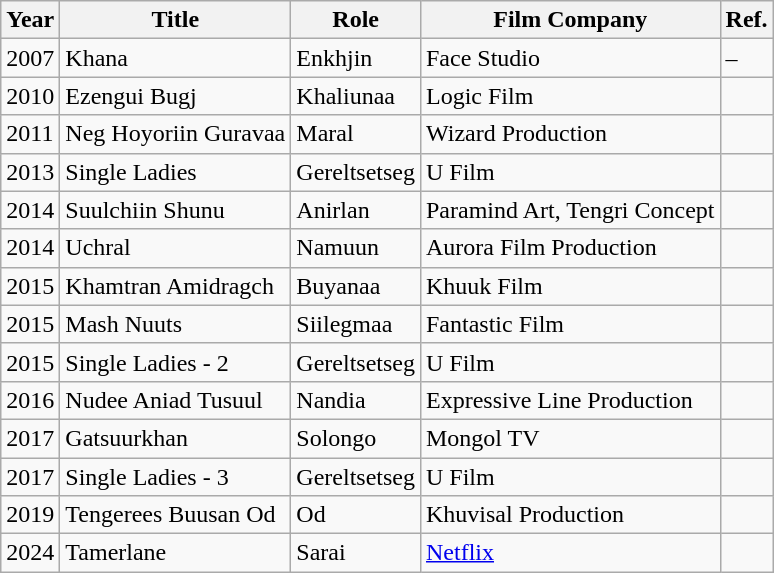<table class="wikitable">
<tr>
<th>Year</th>
<th>Title</th>
<th>Role</th>
<th>Film Company</th>
<th>Ref.</th>
</tr>
<tr>
<td>2007</td>
<td>Khana</td>
<td>Enkhjin</td>
<td>Face Studio</td>
<td>–</td>
</tr>
<tr>
<td>2010</td>
<td>Ezengui Bugj</td>
<td>Khaliunaa</td>
<td>Logic Film</td>
<td></td>
</tr>
<tr>
<td>2011</td>
<td>Neg Hoyoriin Guravaa</td>
<td>Маral</td>
<td>Wizard Production</td>
<td></td>
</tr>
<tr>
<td>2013</td>
<td>Single Ladies</td>
<td>Gereltsetseg</td>
<td>U Film</td>
<td></td>
</tr>
<tr>
<td>2014</td>
<td>Suulchiin Shunu</td>
<td>Anirlan</td>
<td>Paramind Art, Tengri Concept</td>
<td></td>
</tr>
<tr>
<td>2014</td>
<td>Uchral</td>
<td>Namuun</td>
<td>Aurora Film Production</td>
<td></td>
</tr>
<tr>
<td>2015</td>
<td>Khamtran Amidragch</td>
<td>Buyanaa</td>
<td>Khuuk Film</td>
<td></td>
</tr>
<tr>
<td>2015</td>
<td>Mash Nuuts</td>
<td>Siilegmaa</td>
<td>Fantastic Film</td>
<td></td>
</tr>
<tr>
<td>2015</td>
<td>Single Ladies - 2</td>
<td>Gereltsetseg</td>
<td>U Film</td>
<td></td>
</tr>
<tr>
<td>2016</td>
<td>Nudee Aniad Tusuul</td>
<td>Nandia</td>
<td>Expressive Line Production</td>
<td></td>
</tr>
<tr>
<td>2017</td>
<td>Gatsuurkhan</td>
<td>Solongo</td>
<td>Mongol TV</td>
<td></td>
</tr>
<tr>
<td>2017</td>
<td>Single Ladies - 3</td>
<td>Gereltsetseg</td>
<td>U Film</td>
<td></td>
</tr>
<tr>
<td>2019</td>
<td>Tengerees Buusan Od</td>
<td>Od</td>
<td>Khuvisal Production</td>
<td></td>
</tr>
<tr>
<td>2024</td>
<td>Tamerlane</td>
<td>Sarai</td>
<td><a href='#'>Netflix</a></td>
<td></td>
</tr>
</table>
